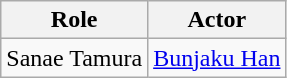<table class='wikitable'>
<tr>
<th>Role</th>
<th>Actor</th>
</tr>
<tr>
<td>Sanae Tamura</td>
<td><a href='#'>Bunjaku Han</a></td>
</tr>
</table>
